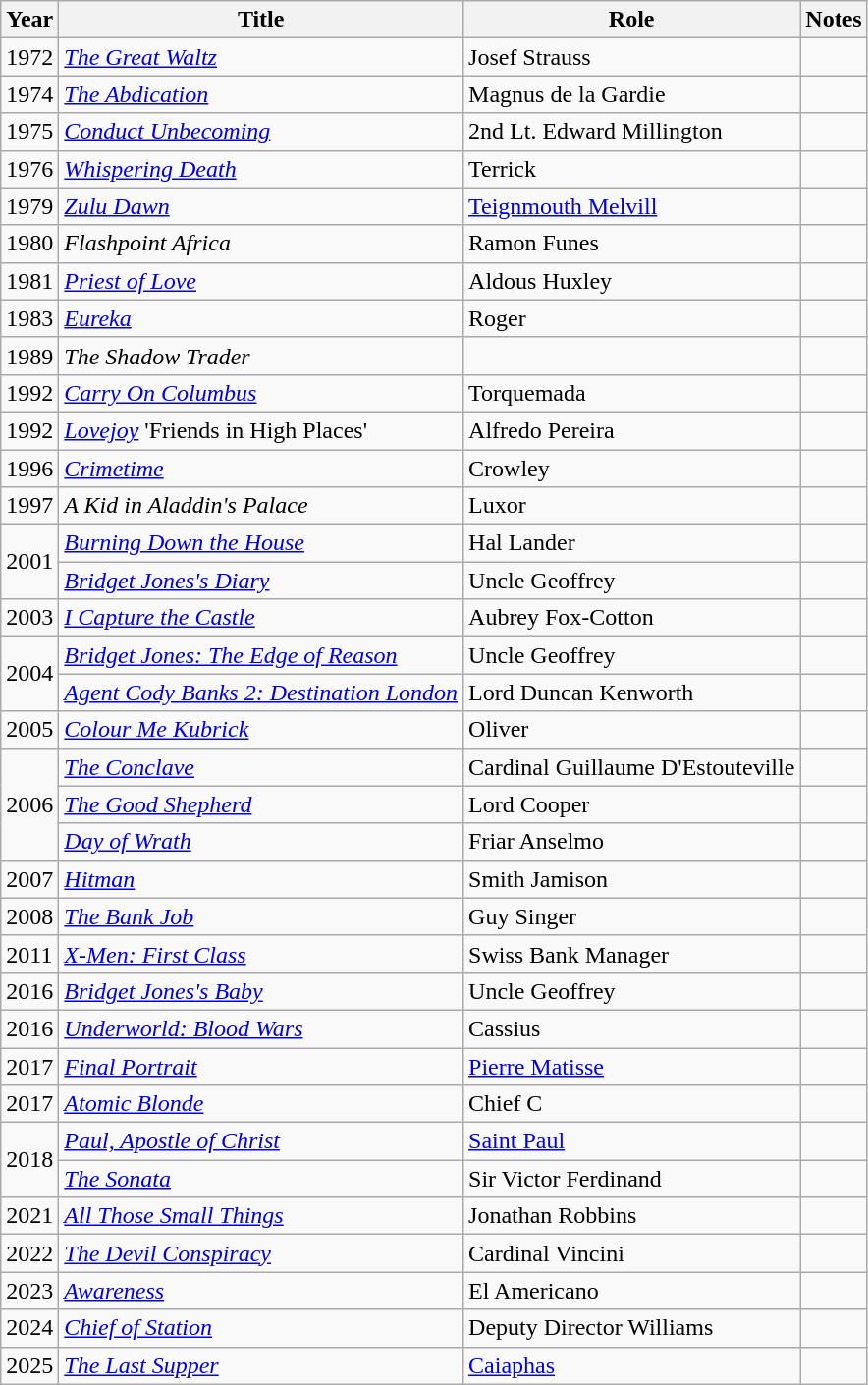<table class="wikitable">
<tr>
<th>Year</th>
<th>Title</th>
<th>Role</th>
<th>Notes</th>
</tr>
<tr>
<td>1972</td>
<td><em><a href='#'>The Great Waltz</a></em></td>
<td>Josef Strauss</td>
<td></td>
</tr>
<tr>
<td>1974</td>
<td><em><a href='#'>The Abdication</a></em></td>
<td>Magnus de la Gardie</td>
<td></td>
</tr>
<tr>
<td>1975</td>
<td><em><a href='#'>Conduct Unbecoming</a></em></td>
<td>2nd Lt. Edward Millington</td>
<td></td>
</tr>
<tr>
<td>1976</td>
<td><em><a href='#'>Whispering Death</a></em></td>
<td>Terrick</td>
<td></td>
</tr>
<tr>
<td>1979</td>
<td><em><a href='#'>Zulu Dawn</a></em></td>
<td><a href='#'>Teignmouth Melvill</a></td>
<td></td>
</tr>
<tr>
<td>1980</td>
<td><em>Flashpoint Africa</em></td>
<td>Ramon Funes</td>
<td></td>
</tr>
<tr>
<td>1981</td>
<td><em><a href='#'>Priest of Love</a></em></td>
<td>Aldous Huxley</td>
<td></td>
</tr>
<tr>
<td>1983</td>
<td><em><a href='#'>Eureka</a></em></td>
<td>Roger</td>
<td></td>
</tr>
<tr>
<td>1989</td>
<td><em>The Shadow Trader</em></td>
<td></td>
<td></td>
</tr>
<tr>
<td>1992</td>
<td><em><a href='#'>Carry On Columbus</a></em></td>
<td>Torquemada</td>
<td></td>
</tr>
<tr>
<td>1992</td>
<td><em><a href='#'>Lovejoy</a></em> 'Friends in High Places'</td>
<td>Alfredo Pereira</td>
<td></td>
</tr>
<tr>
<td>1996</td>
<td><em><a href='#'>Crimetime</a></em></td>
<td>Crowley</td>
<td></td>
</tr>
<tr>
<td>1997</td>
<td><em>A Kid in Aladdin's Palace</em></td>
<td>Luxor</td>
<td></td>
</tr>
<tr>
<td rowspan="2">2001</td>
<td><em><a href='#'>Burning Down the House</a></em></td>
<td>Hal Lander</td>
<td></td>
</tr>
<tr>
<td><em><a href='#'>Bridget Jones's Diary</a></em></td>
<td>Uncle Geoffrey</td>
<td></td>
</tr>
<tr>
<td>2003</td>
<td><em><a href='#'>I Capture the Castle</a></em></td>
<td>Aubrey Fox-Cotton</td>
<td></td>
</tr>
<tr>
<td rowspan="2">2004</td>
<td><em><a href='#'>Bridget Jones: The Edge of Reason</a></em></td>
<td>Uncle Geoffrey</td>
<td></td>
</tr>
<tr>
<td><em><a href='#'>Agent Cody Banks 2: Destination London</a></em></td>
<td>Lord Duncan Kenworth</td>
<td></td>
</tr>
<tr>
<td>2005</td>
<td><em><a href='#'>Colour Me Kubrick</a></em></td>
<td>Oliver</td>
<td></td>
</tr>
<tr>
<td rowspan="3">2006</td>
<td><em><a href='#'>The Conclave</a></em></td>
<td>Cardinal Guillaume D'Estouteville</td>
<td></td>
</tr>
<tr>
<td><em><a href='#'>The Good Shepherd</a></em></td>
<td>Lord Cooper</td>
<td></td>
</tr>
<tr>
<td><em><a href='#'>Day of Wrath</a></em></td>
<td>Friar Anselmo</td>
<td></td>
</tr>
<tr>
<td>2007</td>
<td><em><a href='#'>Hitman</a></em></td>
<td>Smith Jamison</td>
<td></td>
</tr>
<tr>
<td>2008</td>
<td><em><a href='#'>The Bank Job</a></em></td>
<td>Guy Singer</td>
<td></td>
</tr>
<tr>
<td>2011</td>
<td><em><a href='#'>X-Men: First Class</a></em></td>
<td>Swiss Bank Manager</td>
<td></td>
</tr>
<tr>
<td>2016</td>
<td><em><a href='#'>Bridget Jones's Baby</a></em></td>
<td>Uncle Geoffrey</td>
<td></td>
</tr>
<tr>
<td>2016</td>
<td><em><a href='#'>Underworld: Blood Wars</a></em></td>
<td>Cassius</td>
<td></td>
</tr>
<tr>
<td>2017</td>
<td><em><a href='#'>Final Portrait</a></em></td>
<td><a href='#'>Pierre Matisse</a></td>
<td></td>
</tr>
<tr>
<td>2017</td>
<td><em><a href='#'>Atomic Blonde</a></em></td>
<td>Chief C</td>
<td></td>
</tr>
<tr>
<td rowspan="2">2018</td>
<td><em><a href='#'>Paul, Apostle of Christ</a></em></td>
<td><a href='#'>Saint Paul</a></td>
<td></td>
</tr>
<tr>
<td><em><a href='#'>The Sonata</a></em></td>
<td>Sir Victor Ferdinand</td>
<td></td>
</tr>
<tr>
<td>2021</td>
<td><em><a href='#'>All Those Small Things</a></em></td>
<td>Jonathan Robbins</td>
<td></td>
</tr>
<tr>
<td>2022</td>
<td><em><a href='#'>The Devil Conspiracy</a></em></td>
<td>Cardinal Vincini</td>
<td></td>
</tr>
<tr>
<td>2023</td>
<td><em><a href='#'>Awareness</a></em></td>
<td>El Americano</td>
<td></td>
</tr>
<tr>
<td>2024</td>
<td><em><a href='#'>Chief of Station</a></em></td>
<td>Deputy Director Williams</td>
<td></td>
</tr>
<tr>
<td>2025</td>
<td><em><a href='#'>The Last Supper</a></em></td>
<td><a href='#'>Caiaphas</a></td>
<td></td>
</tr>
</table>
